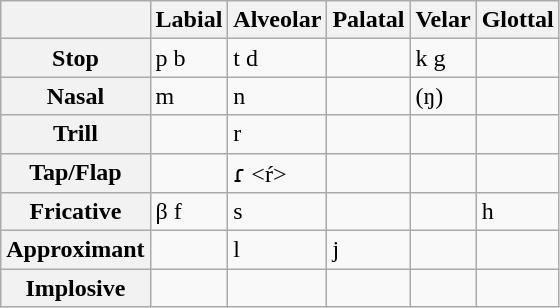<table class="wikitable">
<tr>
<th></th>
<th>Labial</th>
<th>Alveolar</th>
<th>Palatal</th>
<th>Velar</th>
<th>Glottal</th>
</tr>
<tr>
<th>Stop</th>
<td>p b</td>
<td>t d</td>
<td></td>
<td>k g</td>
<td></td>
</tr>
<tr>
<th>Nasal</th>
<td>m</td>
<td>n</td>
<td></td>
<td>(ŋ) <ng></td>
<td></td>
</tr>
<tr>
<th>Trill</th>
<td></td>
<td>r</td>
<td></td>
<td></td>
<td></td>
</tr>
<tr>
<th>Tap/Flap</th>
<td></td>
<td>ɾ <ŕ></td>
<td></td>
<td></td>
<td></td>
</tr>
<tr>
<th>Fricative</th>
<td>β <w> f</td>
<td>s</td>
<td></td>
<td></td>
<td>h</td>
</tr>
<tr>
<th>Approximant</th>
<td></td>
<td>l</td>
<td>j <y></td>
<td></td>
<td></td>
</tr>
<tr>
<th>Implosive</th>
<td></td>
<td></td>
<td></td>
<td></td>
<td></td>
</tr>
</table>
